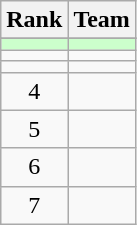<table class="wikitable" border="1">
<tr>
<th>Rank</th>
<th>Team</th>
</tr>
<tr>
</tr>
<tr bgcolor=#ccffcc>
<td align=center></td>
<td></td>
</tr>
<tr>
<td align=center></td>
<td></td>
</tr>
<tr>
<td align=center></td>
<td></td>
</tr>
<tr>
<td align=center>4</td>
<td></td>
</tr>
<tr>
<td align=center>5</td>
<td></td>
</tr>
<tr>
<td align=center>6</td>
<td></td>
</tr>
<tr>
<td align=center>7</td>
<td></td>
</tr>
</table>
